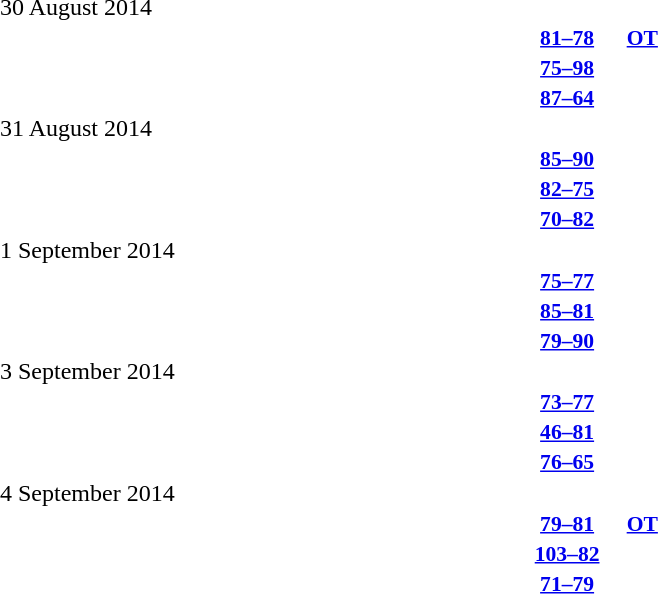<table style="width:100%;" cellspacing="1">
<tr>
<th width=25%></th>
<th width=2%></th>
<th width=6%></th>
<th width=2%></th>
<th width=25%></th>
</tr>
<tr>
<td>30 August 2014</td>
</tr>
<tr style=font-size:90%>
<td align=right><strong></strong></td>
<td></td>
<td align=center><strong><a href='#'>81–78</a></strong></td>
<td><strong><a href='#'>OT</a></strong></td>
<td><strong></strong></td>
<td></td>
</tr>
<tr style=font-size:90%>
<td align=right><strong></strong></td>
<td></td>
<td align=center><strong><a href='#'>75–98</a></strong></td>
<td></td>
<td><strong></strong></td>
</tr>
<tr style=font-size:90%>
<td align=right><strong></strong></td>
<td></td>
<td align=center><strong><a href='#'>87–64</a></strong></td>
<td></td>
<td><strong></strong></td>
</tr>
<tr>
<td>31 August 2014</td>
</tr>
<tr style=font-size:90%>
<td align=right><strong></strong></td>
<td></td>
<td align=center><strong><a href='#'>85–90</a></strong></td>
<td></td>
<td><strong></strong></td>
</tr>
<tr style=font-size:90%>
<td align=right><strong></strong></td>
<td></td>
<td align=center><strong><a href='#'>82–75</a></strong></td>
<td></td>
<td><strong></strong></td>
</tr>
<tr style=font-size:90%>
<td align=right><strong></strong></td>
<td></td>
<td align=center><strong><a href='#'>70–82</a></strong></td>
<td></td>
<td><strong></strong></td>
</tr>
<tr>
<td>1 September 2014</td>
</tr>
<tr style=font-size:90%>
<td align=right><strong></strong></td>
<td></td>
<td align=center><strong><a href='#'>75–77</a></strong></td>
<td></td>
<td><strong></strong></td>
</tr>
<tr style=font-size:90%>
<td align=right><strong></strong></td>
<td></td>
<td align=center><strong><a href='#'>85–81</a></strong></td>
<td></td>
<td><strong></strong></td>
</tr>
<tr style=font-size:90%>
<td align=right><strong></strong></td>
<td></td>
<td align=center><strong><a href='#'>79–90</a></strong></td>
<td></td>
<td><strong></strong></td>
</tr>
<tr>
<td>3 September 2014</td>
</tr>
<tr style=font-size:90%>
<td align=right><strong></strong></td>
<td></td>
<td align=center><strong><a href='#'>73–77</a></strong></td>
<td></td>
<td><strong></strong></td>
</tr>
<tr style=font-size:90%>
<td align=right><strong></strong></td>
<td></td>
<td align=center><strong><a href='#'>46–81</a></strong></td>
<td></td>
<td><strong></strong></td>
</tr>
<tr style=font-size:90%>
<td align=right><strong></strong></td>
<td></td>
<td align=center><strong><a href='#'>76–65</a></strong></td>
<td></td>
<td><strong></strong></td>
</tr>
<tr>
<td>4 September 2014</td>
</tr>
<tr style=font-size:90%>
<td align=right><strong></strong></td>
<td></td>
<td align=center><strong><a href='#'>79–81</a></strong></td>
<td><strong><a href='#'>OT</a></strong></td>
<td><strong></strong></td>
</tr>
<tr style=font-size:90%>
<td align=right><strong></strong></td>
<td></td>
<td align=center><strong><a href='#'>103–82</a></strong></td>
<td></td>
<td><strong></strong></td>
</tr>
<tr style=font-size:90%>
<td align=right><strong></strong></td>
<td></td>
<td align=center><strong><a href='#'>71–79</a></strong></td>
<td></td>
<td><strong></strong></td>
</tr>
</table>
